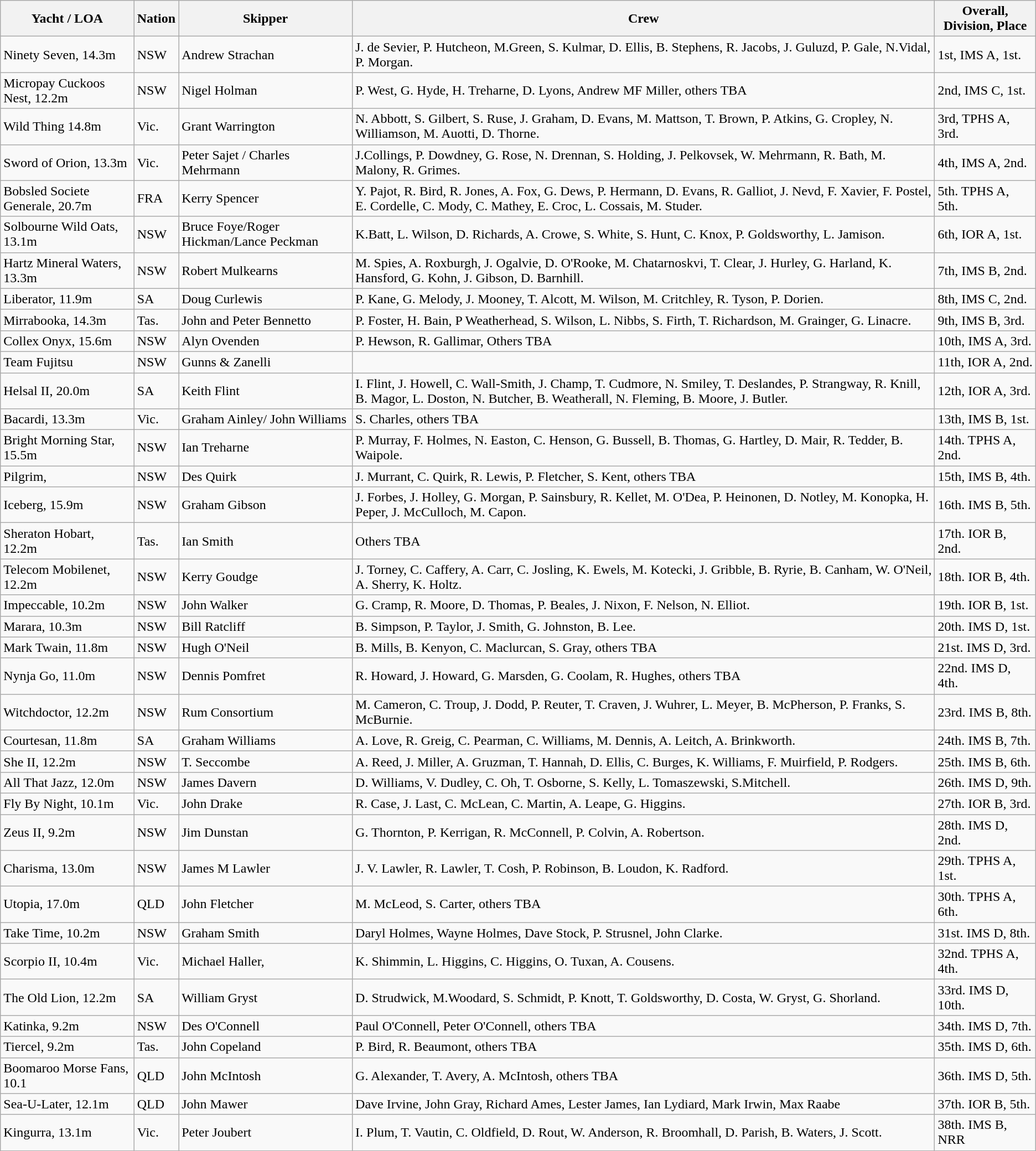<table class="wikitable">
<tr>
<th>Yacht / LOA</th>
<th>Nation</th>
<th>Skipper</th>
<th>Crew</th>
<th>Overall, Division, Place</th>
</tr>
<tr>
<td>Ninety Seven, 14.3m</td>
<td>NSW</td>
<td>Andrew Strachan</td>
<td>J. de Sevier, P. Hutcheon, M.Green, S. Kulmar, D. Ellis, B. Stephens, R. Jacobs, J. Guluzd, P. Gale, N.Vidal, P. Morgan.</td>
<td>1st, IMS A, 1st.</td>
</tr>
<tr>
<td>Micropay Cuckoos Nest, 12.2m</td>
<td>NSW</td>
<td>Nigel Holman</td>
<td>P. West, G. Hyde, H. Treharne, D. Lyons, Andrew MF Miller, others TBA</td>
<td>2nd, IMS C, 1st.</td>
</tr>
<tr>
<td>Wild Thing 14.8m</td>
<td>Vic.</td>
<td>Grant Warrington</td>
<td>N. Abbott, S. Gilbert, S. Ruse, J. Graham, D. Evans, M. Mattson, T. Brown, P. Atkins, G. Cropley, N. Williamson, M. Auotti, D. Thorne.</td>
<td>3rd, TPHS A, 3rd.</td>
</tr>
<tr>
<td>Sword of Orion, 13.3m</td>
<td>Vic.</td>
<td>Peter Sajet / Charles Mehrmann</td>
<td>J.Collings, P. Dowdney, G. Rose, N. Drennan, S. Holding, J. Pelkovsek, W. Mehrmann, R. Bath, M. Malony, R. Grimes.</td>
<td>4th, IMS A, 2nd.</td>
</tr>
<tr>
<td>Bobsled Societe Generale, 20.7m</td>
<td>FRA</td>
<td>Kerry Spencer</td>
<td>Y. Pajot, R. Bird, R. Jones, A. Fox, G. Dews, P. Hermann, D. Evans, R. Galliot, J. Nevd, F. Xavier, F. Postel, E. Cordelle, C. Mody, C. Mathey, E. Croc, L. Cossais, M. Studer.</td>
<td>5th. TPHS A, 5th.</td>
</tr>
<tr>
<td>Solbourne Wild Oats, 13.1m</td>
<td>NSW</td>
<td>Bruce Foye/Roger Hickman/Lance Peckman</td>
<td>K.Batt, L. Wilson, D. Richards, A. Crowe, S. White, S. Hunt, C. Knox, P. Goldsworthy, L. Jamison.</td>
<td>6th, IOR A, 1st.</td>
</tr>
<tr>
<td>Hartz Mineral Waters, 13.3m</td>
<td>NSW</td>
<td>Robert Mulkearns</td>
<td>M. Spies, A. Roxburgh, J. Ogalvie, D. O'Rooke, M. Chatarnoskvi, T. Clear, J. Hurley, G. Harland, K. Hansford, G. Kohn, J. Gibson, D. Barnhill.</td>
<td>7th, IMS B, 2nd.</td>
</tr>
<tr>
<td>Liberator, 11.9m</td>
<td>SA</td>
<td>Doug Curlewis</td>
<td>P. Kane, G. Melody, J. Mooney, T. Alcott, M. Wilson, M. Critchley, R. Tyson, P. Dorien.</td>
<td>8th, IMS C, 2nd.</td>
</tr>
<tr>
<td>Mirrabooka, 14.3m</td>
<td>Tas.</td>
<td>John and Peter Bennetto</td>
<td>P. Foster, H. Bain, P Weatherhead, S. Wilson, L. Nibbs, S. Firth, T. Richardson, M. Grainger, G. Linacre.</td>
<td>9th, IMS B, 3rd.</td>
</tr>
<tr>
<td>Collex Onyx, 15.6m</td>
<td>NSW</td>
<td>Alyn Ovenden</td>
<td>P. Hewson, R. Gallimar, Others TBA</td>
<td>10th, IMS A, 3rd.</td>
</tr>
<tr>
<td>Team Fujitsu</td>
<td>NSW</td>
<td>Gunns & Zanelli</td>
<td></td>
<td>11th, IOR A, 2nd.</td>
</tr>
<tr>
<td>Helsal II, 20.0m</td>
<td>SA</td>
<td>Keith Flint</td>
<td>I. Flint, J. Howell, C. Wall-Smith, J. Champ, T. Cudmore, N. Smiley, T. Deslandes, P. Strangway, R. Knill, B. Magor, L. Doston, N. Butcher, B. Weatherall, N. Fleming, B. Moore, J. Butler.</td>
<td>12th, IOR A, 3rd.</td>
</tr>
<tr>
<td>Bacardi, 13.3m</td>
<td>Vic.</td>
<td>Graham Ainley/ John Williams</td>
<td>S. Charles, others TBA</td>
<td>13th, IMS B, 1st.</td>
</tr>
<tr>
<td>Bright Morning Star, 15.5m</td>
<td>NSW</td>
<td>Ian Treharne</td>
<td>P. Murray, F. Holmes, N. Easton, C. Henson, G. Bussell, B. Thomas, G. Hartley, D. Mair, R. Tedder, B. Waipole.</td>
<td>14th. TPHS A, 2nd.</td>
</tr>
<tr>
<td>Pilgrim,</td>
<td>NSW</td>
<td>Des Quirk</td>
<td>J. Murrant, C. Quirk, R. Lewis, P. Fletcher, S. Kent, others TBA</td>
<td>15th, IMS B, 4th.</td>
</tr>
<tr>
<td>Iceberg, 15.9m</td>
<td>NSW</td>
<td>Graham Gibson</td>
<td>J. Forbes, J. Holley, G. Morgan, P. Sainsbury, R. Kellet, M. O'Dea, P. Heinonen, D. Notley, M. Konopka, H. Peper, J. McCulloch, M. Capon.</td>
<td>16th. IMS B, 5th.</td>
</tr>
<tr>
<td>Sheraton Hobart, 12.2m</td>
<td>Tas.</td>
<td>Ian Smith</td>
<td>Others TBA</td>
<td>17th. IOR B, 2nd.</td>
</tr>
<tr>
<td>Telecom Mobilenet, 12.2m</td>
<td>NSW</td>
<td>Kerry Goudge</td>
<td>J. Torney, C. Caffery, A. Carr, C. Josling, K. Ewels, M. Kotecki, J. Gribble, B. Ryrie, B. Canham, W. O'Neil, A. Sherry, K. Holtz.</td>
<td>18th. IOR B, 4th.</td>
</tr>
<tr>
<td>Impeccable, 10.2m</td>
<td>NSW</td>
<td>John Walker</td>
<td>G. Cramp, R. Moore, D. Thomas, P. Beales, J. Nixon, F. Nelson, N. Elliot.</td>
<td>19th. IOR B, 1st.</td>
</tr>
<tr>
<td>Marara, 10.3m</td>
<td>NSW</td>
<td>Bill Ratcliff</td>
<td>B. Simpson, P. Taylor, J. Smith, G. Johnston, B. Lee.</td>
<td>20th. IMS D, 1st.</td>
</tr>
<tr>
<td>Mark Twain, 11.8m</td>
<td>NSW</td>
<td>Hugh O'Neil</td>
<td>B. Mills, B. Kenyon, C. Maclurcan, S. Gray, others TBA</td>
<td>21st. IMS D, 3rd.</td>
</tr>
<tr>
<td>Nynja Go, 11.0m</td>
<td>NSW</td>
<td>Dennis Pomfret</td>
<td>R. Howard, J. Howard, G. Marsden, G. Coolam, R. Hughes, others TBA</td>
<td>22nd. IMS D, 4th.</td>
</tr>
<tr>
<td>Witchdoctor, 12.2m</td>
<td>NSW</td>
<td>Rum Consortium</td>
<td>M. Cameron, C. Troup, J. Dodd, P. Reuter, T. Craven, J. Wuhrer, L. Meyer, B. McPherson, P. Franks, S. McBurnie.</td>
<td>23rd. IMS B, 8th.</td>
</tr>
<tr>
<td>Courtesan, 11.8m</td>
<td>SA</td>
<td>Graham Williams</td>
<td>A. Love, R. Greig, C. Pearman, C. Williams, M. Dennis, A. Leitch, A. Brinkworth.</td>
<td>24th. IMS B, 7th.</td>
</tr>
<tr>
<td>She II, 12.2m</td>
<td>NSW</td>
<td>T. Seccombe</td>
<td>A. Reed, J. Miller, A. Gruzman, T. Hannah, D. Ellis, C. Burges, K. Williams, F. Muirfield, P. Rodgers.</td>
<td>25th. IMS B, 6th.</td>
</tr>
<tr>
<td>All That Jazz, 12.0m</td>
<td>NSW</td>
<td>James Davern</td>
<td>D. Williams, V. Dudley, C. Oh, T. Osborne, S. Kelly, L. Tomaszewski, S.Mitchell.</td>
<td>26th. IMS D, 9th.</td>
</tr>
<tr>
<td>Fly By Night, 10.1m</td>
<td>Vic.</td>
<td>John Drake</td>
<td>R. Case, J. Last, C. McLean, C. Martin, A. Leape, G. Higgins.</td>
<td>27th. IOR B, 3rd.</td>
</tr>
<tr>
<td>Zeus II, 9.2m</td>
<td>NSW</td>
<td>Jim Dunstan</td>
<td>G. Thornton, P. Kerrigan, R. McConnell, P. Colvin, A. Robertson.</td>
<td>28th. IMS D, 2nd.</td>
</tr>
<tr>
<td>Charisma, 13.0m</td>
<td>NSW</td>
<td>James M Lawler</td>
<td>J. V. Lawler, R. Lawler, T. Cosh, P. Robinson, B. Loudon, K. Radford.</td>
<td>29th. TPHS A, 1st.</td>
</tr>
<tr>
<td>Utopia, 17.0m</td>
<td>QLD</td>
<td>John Fletcher</td>
<td>M. McLeod, S. Carter, others TBA</td>
<td>30th. TPHS A, 6th.</td>
</tr>
<tr>
<td>Take Time, 10.2m</td>
<td>NSW</td>
<td>Graham Smith</td>
<td>Daryl Holmes, Wayne Holmes, Dave Stock, P. Strusnel, John Clarke.</td>
<td>31st. IMS D, 8th.</td>
</tr>
<tr>
<td>Scorpio II, 10.4m</td>
<td>Vic.</td>
<td>Michael Haller,</td>
<td>K. Shimmin, L. Higgins, C. Higgins, O. Tuxan, A. Cousens.</td>
<td>32nd. TPHS A, 4th.</td>
</tr>
<tr>
<td>The Old Lion, 12.2m</td>
<td>SA</td>
<td>William Gryst</td>
<td>D. Strudwick, M.Woodard, S. Schmidt, P. Knott, T. Goldsworthy, D. Costa, W. Gryst, G. Shorland.</td>
<td>33rd. IMS D, 10th.</td>
</tr>
<tr>
<td>Katinka, 9.2m</td>
<td>NSW</td>
<td>Des O'Connell</td>
<td>Paul O'Connell, Peter O'Connell, others TBA</td>
<td>34th. IMS D, 7th.</td>
</tr>
<tr>
<td>Tiercel, 9.2m</td>
<td>Tas.</td>
<td>John Copeland</td>
<td>P. Bird, R. Beaumont, others TBA</td>
<td>35th. IMS D, 6th.</td>
</tr>
<tr>
<td>Boomaroo Morse Fans, 10.1</td>
<td>QLD</td>
<td>John McIntosh</td>
<td>G. Alexander, T. Avery, A. McIntosh, others TBA</td>
<td>36th. IMS D, 5th.</td>
</tr>
<tr>
<td>Sea-U-Later, 12.1m</td>
<td>QLD</td>
<td>John Mawer</td>
<td>Dave Irvine, John Gray, Richard Ames, Lester James, Ian Lydiard, Mark Irwin, Max Raabe</td>
<td>37th. IOR B, 5th.</td>
</tr>
<tr>
<td>Kingurra, 13.1m</td>
<td>Vic.</td>
<td>Peter Joubert</td>
<td>I. Plum, T. Vautin, C. Oldfield, D. Rout, W. Anderson, R. Broomhall, D. Parish, B. Waters, J. Scott.</td>
<td>38th. IMS B, NRR</td>
</tr>
<tr>
</tr>
</table>
